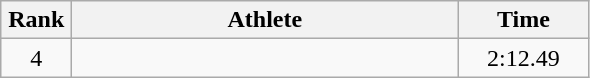<table class=wikitable style="text-align:center">
<tr>
<th width=40>Rank</th>
<th width=250>Athlete</th>
<th width=80>Time</th>
</tr>
<tr>
<td>4</td>
<td align=left></td>
<td>2:12.49</td>
</tr>
</table>
